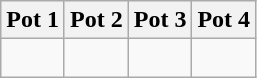<table class="wikitable">
<tr>
<th>Pot 1</th>
<th>Pot 2</th>
<th>Pot 3</th>
<th>Pot 4</th>
</tr>
<tr>
<td style="vertical-align: top;"><s></s><br></td>
<td style="vertical-align: top;"><br><s></s></td>
<td style="vertical-align: top;"><br></td>
<td style="vertical-align: top;"><br></td>
</tr>
</table>
